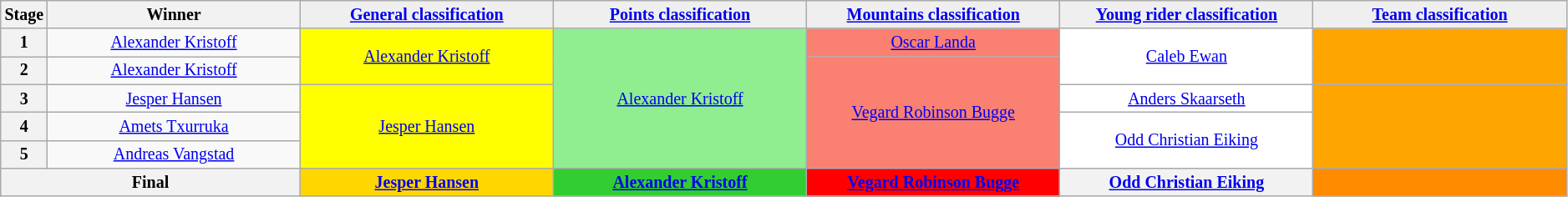<table class="wikitable" style="text-align: center; font-size:smaller;">
<tr>
<th style="width:1%;">Stage</th>
<th style="width:16.5%;">Winner</th>
<th style="background:#efefef; width:16.5%;"><a href='#'>General classification</a><br></th>
<th style="background:#efefef; width:16.5%;"><a href='#'>Points classification</a><br></th>
<th style="background:#efefef; width:16.5%;"><a href='#'>Mountains classification</a><br></th>
<th style="background:#efefef; width:16.5%;"><a href='#'>Young rider classification</a><br></th>
<th style="background:#efefef; width:16.5%;"><a href='#'>Team classification</a></th>
</tr>
<tr>
<th>1</th>
<td><a href='#'>Alexander Kristoff</a></td>
<td style="background-color:yellow;" rowspan=2><a href='#'>Alexander Kristoff</a></td>
<td style="background-color:lightgreen;" rowspan=5><a href='#'>Alexander Kristoff</a></td>
<td style="background-color:salmon;"><a href='#'>Oscar Landa</a></td>
<td style="background-color:white;" rowspan=2><a href='#'>Caleb Ewan</a></td>
<td style="background-color:orange;" rowspan=2></td>
</tr>
<tr>
<th>2</th>
<td><a href='#'>Alexander Kristoff</a></td>
<td style="background-color:salmon;" rowspan=4><a href='#'>Vegard Robinson Bugge</a></td>
</tr>
<tr>
<th>3</th>
<td><a href='#'>Jesper Hansen</a></td>
<td style="background-color:yellow;" rowspan=3><a href='#'>Jesper Hansen</a></td>
<td style="background-color:white;"><a href='#'>Anders Skaarseth</a></td>
<td style="background-color:orange;" rowspan=3></td>
</tr>
<tr>
<th>4</th>
<td><a href='#'>Amets Txurruka</a></td>
<td style="background-color:white;" rowspan=2><a href='#'>Odd Christian Eiking</a></td>
</tr>
<tr>
<th>5</th>
<td><a href='#'>Andreas Vangstad</a></td>
</tr>
<tr>
<th colspan="2">Final</th>
<th style="background-color:gold;"><a href='#'>Jesper Hansen</a></th>
<th style="background-color:limegreen;"><a href='#'>Alexander Kristoff</a></th>
<th style="background-color:red;"><a href='#'>Vegard Robinson Bugge</a></th>
<th style="background-color:offwhite;"><a href='#'>Odd Christian Eiking</a></th>
<th style="background-color:darkorange;"></th>
</tr>
</table>
